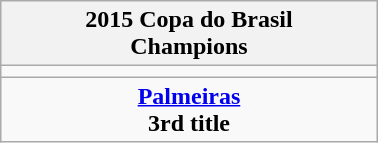<table class="wikitable" style="text-align: center; margin: 0 auto; width: 20%">
<tr>
<th>2015 Copa do Brasil<br>Champions</th>
</tr>
<tr>
<td></td>
</tr>
<tr>
<td><strong><a href='#'>Palmeiras</a></strong><br><strong>3rd title</strong></td>
</tr>
</table>
